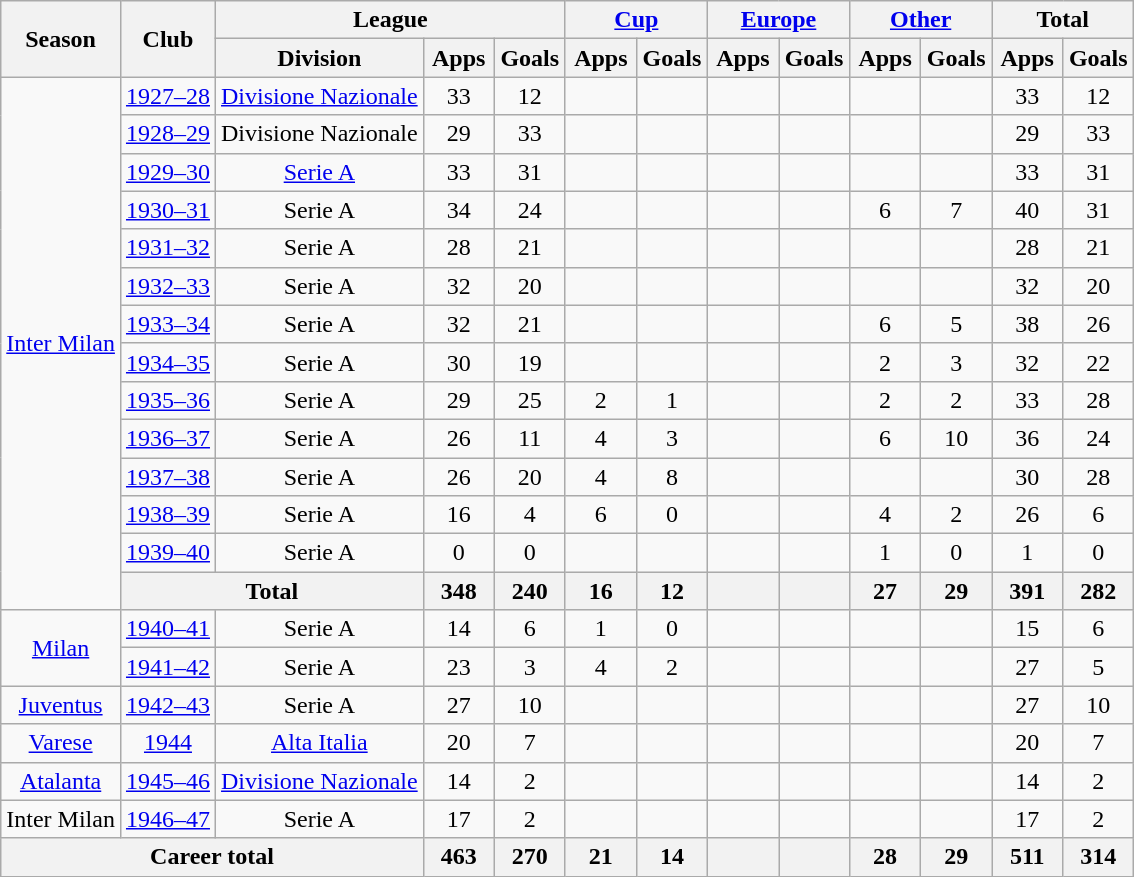<table class="wikitable" style="text-align:center">
<tr>
<th rowspan="2">Season</th>
<th rowspan="2">Club</th>
<th colspan="3">League</th>
<th colspan="2"><a href='#'>Cup</a></th>
<th colspan="2"><a href='#'>Europe</a></th>
<th colspan="2"><a href='#'>Other</a></th>
<th colspan="2">Total</th>
</tr>
<tr>
<th>Division</th>
<th width="40">Apps</th>
<th width="40">Goals</th>
<th width="40">Apps</th>
<th width="40">Goals</th>
<th width="40">Apps</th>
<th width="40">Goals</th>
<th width="40">Apps</th>
<th width="40">Goals</th>
<th width="40">Apps</th>
<th width="40">Goals</th>
</tr>
<tr>
<td rowspan="14"><a href='#'>Inter Milan</a></td>
<td><a href='#'>1927–28</a></td>
<td><a href='#'>Divisione Nazionale</a></td>
<td>33</td>
<td>12</td>
<td></td>
<td></td>
<td></td>
<td></td>
<td></td>
<td></td>
<td>33</td>
<td>12</td>
</tr>
<tr>
<td><a href='#'>1928–29</a></td>
<td>Divisione Nazionale</td>
<td>29</td>
<td>33</td>
<td></td>
<td></td>
<td></td>
<td></td>
<td></td>
<td></td>
<td>29</td>
<td>33</td>
</tr>
<tr>
<td><a href='#'>1929–30</a></td>
<td><a href='#'>Serie A</a></td>
<td>33</td>
<td>31</td>
<td></td>
<td></td>
<td></td>
<td></td>
<td></td>
<td></td>
<td>33</td>
<td>31</td>
</tr>
<tr>
<td><a href='#'>1930–31</a></td>
<td>Serie A</td>
<td>34</td>
<td>24</td>
<td></td>
<td></td>
<td></td>
<td></td>
<td>6</td>
<td>7</td>
<td>40</td>
<td>31</td>
</tr>
<tr>
<td><a href='#'>1931–32</a></td>
<td>Serie A</td>
<td>28</td>
<td>21</td>
<td></td>
<td></td>
<td></td>
<td></td>
<td></td>
<td></td>
<td>28</td>
<td>21</td>
</tr>
<tr>
<td><a href='#'>1932–33</a></td>
<td>Serie A</td>
<td>32</td>
<td>20</td>
<td></td>
<td></td>
<td></td>
<td></td>
<td></td>
<td></td>
<td>32</td>
<td>20</td>
</tr>
<tr>
<td><a href='#'>1933–34</a></td>
<td>Serie A</td>
<td>32</td>
<td>21</td>
<td></td>
<td></td>
<td></td>
<td></td>
<td>6</td>
<td>5</td>
<td>38</td>
<td>26</td>
</tr>
<tr>
<td><a href='#'>1934–35</a></td>
<td>Serie A</td>
<td>30</td>
<td>19</td>
<td></td>
<td></td>
<td></td>
<td></td>
<td>2</td>
<td>3</td>
<td>32</td>
<td>22</td>
</tr>
<tr>
<td><a href='#'>1935–36</a></td>
<td>Serie A</td>
<td>29</td>
<td>25</td>
<td>2</td>
<td>1</td>
<td></td>
<td></td>
<td>2</td>
<td>2</td>
<td>33</td>
<td>28</td>
</tr>
<tr>
<td><a href='#'>1936–37</a></td>
<td>Serie A</td>
<td>26</td>
<td>11</td>
<td>4</td>
<td>3</td>
<td></td>
<td></td>
<td>6</td>
<td>10</td>
<td>36</td>
<td>24</td>
</tr>
<tr>
<td><a href='#'>1937–38</a></td>
<td>Serie A</td>
<td>26</td>
<td>20</td>
<td>4</td>
<td>8</td>
<td></td>
<td></td>
<td></td>
<td></td>
<td>30</td>
<td>28</td>
</tr>
<tr>
<td><a href='#'>1938–39</a></td>
<td>Serie A</td>
<td>16</td>
<td>4</td>
<td>6</td>
<td>0</td>
<td></td>
<td></td>
<td>4</td>
<td>2</td>
<td>26</td>
<td>6</td>
</tr>
<tr>
<td><a href='#'>1939–40</a></td>
<td>Serie A</td>
<td>0</td>
<td>0</td>
<td></td>
<td></td>
<td></td>
<td></td>
<td>1</td>
<td>0</td>
<td>1</td>
<td>0</td>
</tr>
<tr>
<th colspan="2">Total</th>
<th>348</th>
<th>240</th>
<th>16</th>
<th>12</th>
<th></th>
<th></th>
<th>27</th>
<th>29</th>
<th>391</th>
<th>282</th>
</tr>
<tr>
<td rowspan="2"><a href='#'>Milan</a></td>
<td><a href='#'>1940–41</a></td>
<td>Serie A</td>
<td>14</td>
<td>6</td>
<td>1</td>
<td>0</td>
<td></td>
<td></td>
<td></td>
<td></td>
<td>15</td>
<td>6</td>
</tr>
<tr>
<td><a href='#'>1941–42</a></td>
<td>Serie A</td>
<td>23</td>
<td>3</td>
<td>4</td>
<td>2</td>
<td></td>
<td></td>
<td></td>
<td></td>
<td>27</td>
<td>5</td>
</tr>
<tr>
<td><a href='#'>Juventus</a></td>
<td><a href='#'>1942–43</a></td>
<td>Serie A</td>
<td>27</td>
<td>10</td>
<td></td>
<td></td>
<td></td>
<td></td>
<td></td>
<td></td>
<td>27</td>
<td>10</td>
</tr>
<tr>
<td><a href='#'>Varese</a></td>
<td><a href='#'>1944</a></td>
<td><a href='#'>Alta Italia</a></td>
<td>20</td>
<td>7</td>
<td></td>
<td></td>
<td></td>
<td></td>
<td></td>
<td></td>
<td>20</td>
<td>7</td>
</tr>
<tr>
<td><a href='#'>Atalanta</a></td>
<td><a href='#'>1945–46</a></td>
<td><a href='#'>Divisione Nazionale</a></td>
<td>14</td>
<td>2</td>
<td></td>
<td></td>
<td></td>
<td></td>
<td></td>
<td></td>
<td>14</td>
<td>2</td>
</tr>
<tr>
<td>Inter Milan</td>
<td><a href='#'>1946–47</a></td>
<td>Serie A</td>
<td>17</td>
<td>2</td>
<td></td>
<td></td>
<td></td>
<td></td>
<td></td>
<td></td>
<td>17</td>
<td>2</td>
</tr>
<tr>
<th colspan="3">Career total</th>
<th>463</th>
<th>270</th>
<th>21</th>
<th>14</th>
<th></th>
<th></th>
<th>28</th>
<th>29</th>
<th>511</th>
<th>314</th>
</tr>
</table>
